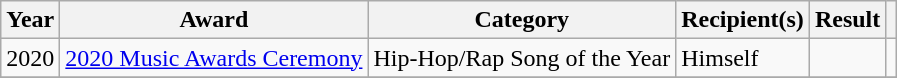<table class="wikitable sortable plainrowheaders">
<tr>
<th>Year</th>
<th>Award</th>
<th>Category</th>
<th>Recipient(s)</th>
<th>Result</th>
<th class="unsortable"></th>
</tr>
<tr>
<td>2020</td>
<td><a href='#'>2020 Music Awards Ceremony</a></td>
<td>Hip-Hop/Rap Song of the Year</td>
<td>Himself</td>
<td></td>
<td style="text-align:center;"></td>
</tr>
<tr>
</tr>
</table>
